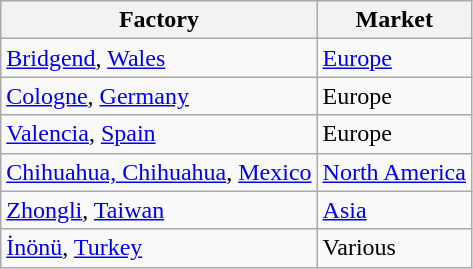<table class="wikitable">
<tr>
<th>Factory</th>
<th>Market</th>
</tr>
<tr>
<td><a href='#'>Bridgend</a>, <a href='#'>Wales</a></td>
<td><a href='#'>Europe</a></td>
</tr>
<tr>
<td><a href='#'>Cologne</a>, <a href='#'>Germany</a></td>
<td>Europe</td>
</tr>
<tr>
<td><a href='#'>Valencia</a>, <a href='#'>Spain</a></td>
<td>Europe</td>
</tr>
<tr>
<td><a href='#'>Chihuahua, Chihuahua</a>, <a href='#'>Mexico</a></td>
<td><a href='#'>North America</a></td>
</tr>
<tr>
<td><a href='#'>Zhongli</a>, <a href='#'>Taiwan</a></td>
<td><a href='#'>Asia</a></td>
</tr>
<tr>
<td><a href='#'>İnönü</a>, <a href='#'>Turkey</a></td>
<td>Various</td>
</tr>
</table>
